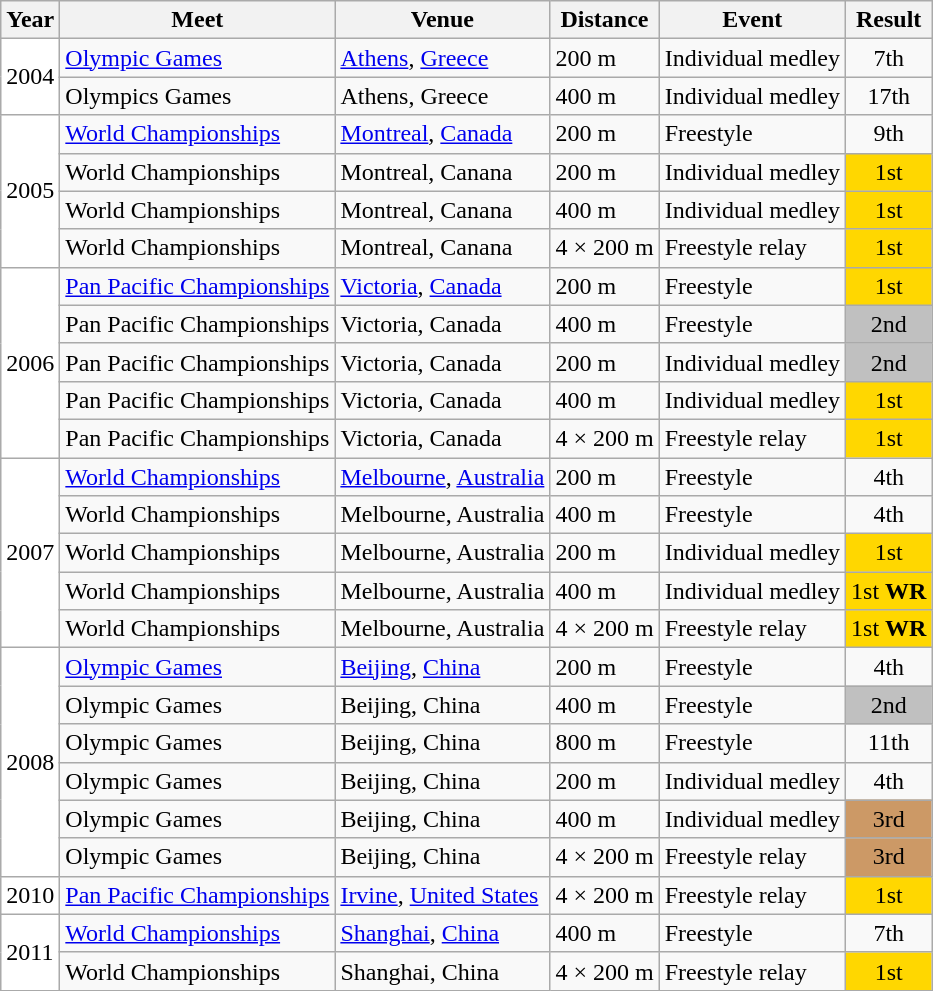<table class=wikitable>
<tr>
<th>Year</th>
<th>Meet</th>
<th>Venue</th>
<th>Distance</th>
<th>Event</th>
<th>Result</th>
</tr>
<tr>
<td rowspan="2" bgcolor="ffffff">2004</td>
<td><a href='#'>Olympic Games</a></td>
<td><a href='#'>Athens</a>, <a href='#'>Greece</a></td>
<td>200 m</td>
<td>Individual medley</td>
<td align="center">7th</td>
</tr>
<tr>
<td>Olympics Games</td>
<td>Athens, Greece</td>
<td>400 m</td>
<td>Individual medley</td>
<td align="center">17th</td>
</tr>
<tr>
<td rowspan="4" bgcolor="ffffff">2005</td>
<td><a href='#'>World Championships</a></td>
<td><a href='#'>Montreal</a>, <a href='#'>Canada</a></td>
<td>200 m</td>
<td>Freestyle</td>
<td align="center">9th</td>
</tr>
<tr>
<td>World Championships</td>
<td>Montreal, Canana</td>
<td>200 m</td>
<td>Individual medley</td>
<td bgcolor="gold" align="center">1st</td>
</tr>
<tr>
<td>World Championships</td>
<td>Montreal, Canana</td>
<td>400 m</td>
<td>Individual medley</td>
<td bgcolor="gold" align="center">1st</td>
</tr>
<tr>
<td>World Championships</td>
<td>Montreal, Canana</td>
<td>4 × 200 m</td>
<td>Freestyle relay</td>
<td bgcolor="gold" align="center">1st</td>
</tr>
<tr>
<td rowspan="5" bgcolor="ffffff">2006</td>
<td><a href='#'>Pan Pacific Championships</a></td>
<td><a href='#'>Victoria</a>, <a href='#'>Canada</a></td>
<td>200 m</td>
<td>Freestyle</td>
<td bgcolor="gold" align="center">1st</td>
</tr>
<tr>
<td>Pan Pacific Championships</td>
<td>Victoria, Canada</td>
<td>400 m</td>
<td>Freestyle</td>
<td bgcolor="silver" align="center">2nd</td>
</tr>
<tr>
<td>Pan Pacific Championships</td>
<td>Victoria, Canada</td>
<td>200 m</td>
<td>Individual medley</td>
<td bgcolor="silver" align="center">2nd</td>
</tr>
<tr>
<td>Pan Pacific Championships</td>
<td>Victoria, Canada</td>
<td>400 m</td>
<td>Individual medley</td>
<td bgcolor="gold" align="center">1st</td>
</tr>
<tr>
<td>Pan Pacific Championships</td>
<td>Victoria, Canada</td>
<td>4 × 200 m</td>
<td>Freestyle relay</td>
<td bgcolor="gold" align="center">1st</td>
</tr>
<tr>
<td rowspan="5" bgcolor="ffffff">2007</td>
<td><a href='#'>World Championships</a></td>
<td><a href='#'>Melbourne</a>, <a href='#'>Australia</a></td>
<td>200 m</td>
<td>Freestyle</td>
<td align="center">4th</td>
</tr>
<tr>
<td>World Championships</td>
<td>Melbourne, Australia</td>
<td>400 m</td>
<td>Freestyle</td>
<td align="center">4th</td>
</tr>
<tr>
<td>World Championships</td>
<td>Melbourne, Australia</td>
<td>200 m</td>
<td>Individual medley</td>
<td bgcolor="gold" align="center">1st</td>
</tr>
<tr>
<td>World Championships</td>
<td>Melbourne, Australia</td>
<td>400 m</td>
<td>Individual medley</td>
<td bgcolor="gold" align="center">1st <strong>WR</strong></td>
</tr>
<tr>
<td>World Championships</td>
<td>Melbourne, Australia</td>
<td>4 × 200 m</td>
<td>Freestyle relay</td>
<td bgcolor="gold" align="center">1st <strong>WR</strong></td>
</tr>
<tr>
<td rowspan="6" bgcolor="ffffff">2008</td>
<td><a href='#'>Olympic Games</a></td>
<td><a href='#'>Beijing</a>, <a href='#'>China</a></td>
<td>200 m</td>
<td>Freestyle</td>
<td align="center">4th</td>
</tr>
<tr>
<td>Olympic Games</td>
<td>Beijing, China</td>
<td>400 m</td>
<td>Freestyle</td>
<td bgcolor="silver" align="center">2nd</td>
</tr>
<tr>
<td>Olympic Games</td>
<td>Beijing, China</td>
<td>800 m</td>
<td>Freestyle</td>
<td align="center">11th</td>
</tr>
<tr>
<td>Olympic Games</td>
<td>Beijing, China</td>
<td>200 m</td>
<td>Individual medley</td>
<td align="center">4th</td>
</tr>
<tr>
<td>Olympic Games</td>
<td>Beijing, China</td>
<td>400 m</td>
<td>Individual medley</td>
<td bgcolor="cc9966" align="center">3rd</td>
</tr>
<tr>
<td>Olympic Games</td>
<td>Beijing, China</td>
<td>4 × 200 m</td>
<td>Freestyle relay</td>
<td bgcolor="cc9966" align="center">3rd</td>
</tr>
<tr>
<td bgcolor="ffffff">2010</td>
<td><a href='#'>Pan Pacific Championships</a></td>
<td><a href='#'>Irvine</a>, <a href='#'>United States</a></td>
<td>4 × 200 m</td>
<td>Freestyle relay</td>
<td bgcolor="gold" align="center">1st</td>
</tr>
<tr>
<td rowspan="2" bgcolor="ffffff">2011</td>
<td><a href='#'>World Championships</a></td>
<td><a href='#'>Shanghai</a>, <a href='#'>China</a></td>
<td>400 m</td>
<td>Freestyle</td>
<td align="center">7th</td>
</tr>
<tr>
<td>World Championships</td>
<td>Shanghai, China</td>
<td>4 × 200 m</td>
<td>Freestyle relay</td>
<td bgcolor="gold" align="center">1st</td>
</tr>
</table>
